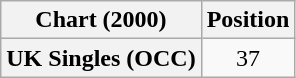<table class="wikitable plainrowheaders" style="text-align:center">
<tr>
<th>Chart (2000)</th>
<th>Position</th>
</tr>
<tr>
<th scope="row">UK Singles (OCC)</th>
<td>37</td>
</tr>
</table>
